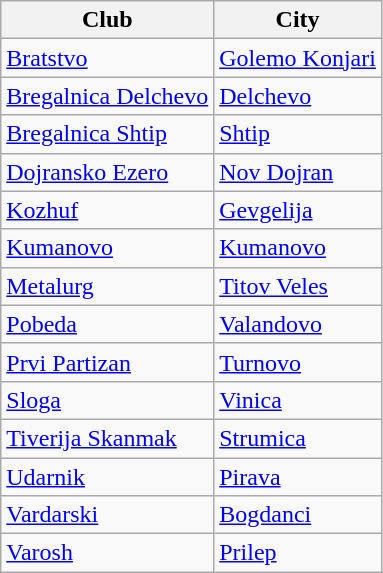<table class="wikitable">
<tr>
<th>Club</th>
<th>City</th>
</tr>
<tr>
<td><a href='#'>Bratstvo</a></td>
<td><a href='#'>Golemo Konjari</a></td>
</tr>
<tr>
<td><a href='#'>Bregalnica Delchevo</a></td>
<td><a href='#'>Delchevo</a></td>
</tr>
<tr>
<td><a href='#'>Bregalnica Shtip</a></td>
<td><a href='#'>Shtip</a></td>
</tr>
<tr>
<td><a href='#'>Dojransko Ezero</a></td>
<td><a href='#'>Nov Dojran</a></td>
</tr>
<tr>
<td><a href='#'>Kozhuf</a></td>
<td><a href='#'>Gevgelija</a></td>
</tr>
<tr>
<td><a href='#'>Kumanovo</a></td>
<td><a href='#'>Kumanovo</a></td>
</tr>
<tr>
<td><a href='#'>Metalurg</a></td>
<td><a href='#'>Titov Veles</a></td>
</tr>
<tr>
<td><a href='#'>Pobeda</a></td>
<td><a href='#'>Valandovo</a></td>
</tr>
<tr>
<td><a href='#'>Prvi Partizan</a></td>
<td><a href='#'>Turnovo</a></td>
</tr>
<tr>
<td><a href='#'>Sloga</a></td>
<td><a href='#'>Vinica</a></td>
</tr>
<tr>
<td><a href='#'>Tiverija Skanmak</a></td>
<td><a href='#'>Strumica</a></td>
</tr>
<tr>
<td><a href='#'>Udarnik</a></td>
<td><a href='#'>Pirava</a></td>
</tr>
<tr>
<td><a href='#'>Vardarski</a></td>
<td><a href='#'>Bogdanci</a></td>
</tr>
<tr>
<td><a href='#'>Varosh</a></td>
<td><a href='#'>Prilep</a></td>
</tr>
</table>
